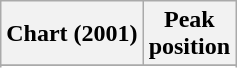<table class="wikitable sortable plainrowheaders" style="text-align:center">
<tr>
<th scope="col">Chart (2001)</th>
<th scope="col">Peak<br>position</th>
</tr>
<tr>
</tr>
<tr>
</tr>
</table>
